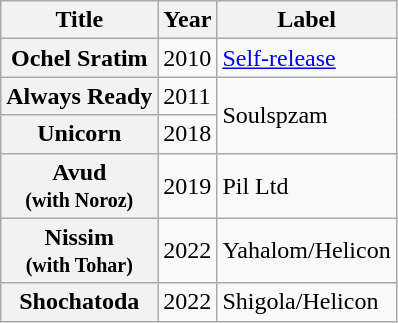<table class="wikitable">
<tr>
<th>Title</th>
<th>Year</th>
<th>Label</th>
</tr>
<tr>
<th>Ochel Sratim</th>
<td>2010</td>
<td><a href='#'>Self-release</a></td>
</tr>
<tr>
<th>Always Ready</th>
<td>2011</td>
<td rowspan="2">Soulspzam</td>
</tr>
<tr>
<th>Unicorn</th>
<td>2018</td>
</tr>
<tr>
<th>Avud<br><small>(with Noroz)</small></th>
<td>2019</td>
<td>Pil Ltd</td>
</tr>
<tr>
<th>Nissim<br><small>(with Tohar)</small></th>
<td>2022</td>
<td>Yahalom/Helicon</td>
</tr>
<tr>
<th>Shochatoda</th>
<td>2022</td>
<td>Shigola/Helicon</td>
</tr>
</table>
